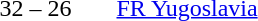<table style="text-align:center">
<tr>
<th width=200></th>
<th width=100></th>
<th width=200></th>
</tr>
<tr>
<td align=right><strong></strong></td>
<td>32 – 26</td>
<td align=left> <a href='#'>FR Yugoslavia</a></td>
</tr>
</table>
